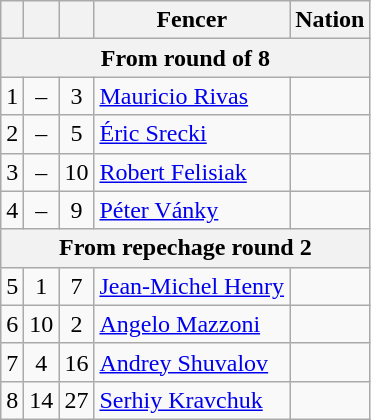<table class="wikitable sortable" style="text-align:center">
<tr>
<th></th>
<th></th>
<th></th>
<th>Fencer</th>
<th>Nation</th>
</tr>
<tr>
<th colspan=5>From round of 8</th>
</tr>
<tr>
<td>1</td>
<td>–</td>
<td>3</td>
<td align=left><a href='#'>Mauricio Rivas</a></td>
<td align=left></td>
</tr>
<tr>
<td>2</td>
<td>–</td>
<td>5</td>
<td align=left><a href='#'>Éric Srecki</a></td>
<td align=left></td>
</tr>
<tr>
<td>3</td>
<td>–</td>
<td>10</td>
<td align=left><a href='#'>Robert Felisiak</a></td>
<td align=left></td>
</tr>
<tr>
<td>4</td>
<td>–</td>
<td>9</td>
<td align=left><a href='#'>Péter Vánky</a></td>
<td align=left></td>
</tr>
<tr>
<th colspan=5>From repechage round 2</th>
</tr>
<tr>
<td>5</td>
<td>1</td>
<td>7</td>
<td align=left><a href='#'>Jean-Michel Henry</a></td>
<td align=left></td>
</tr>
<tr>
<td>6</td>
<td>10</td>
<td>2</td>
<td align=left><a href='#'>Angelo Mazzoni</a></td>
<td align=left></td>
</tr>
<tr>
<td>7</td>
<td>4</td>
<td>16</td>
<td align=left><a href='#'>Andrey Shuvalov</a></td>
<td align=left></td>
</tr>
<tr>
<td>8</td>
<td>14</td>
<td>27</td>
<td align=left><a href='#'>Serhiy Kravchuk</a></td>
<td align=left></td>
</tr>
</table>
